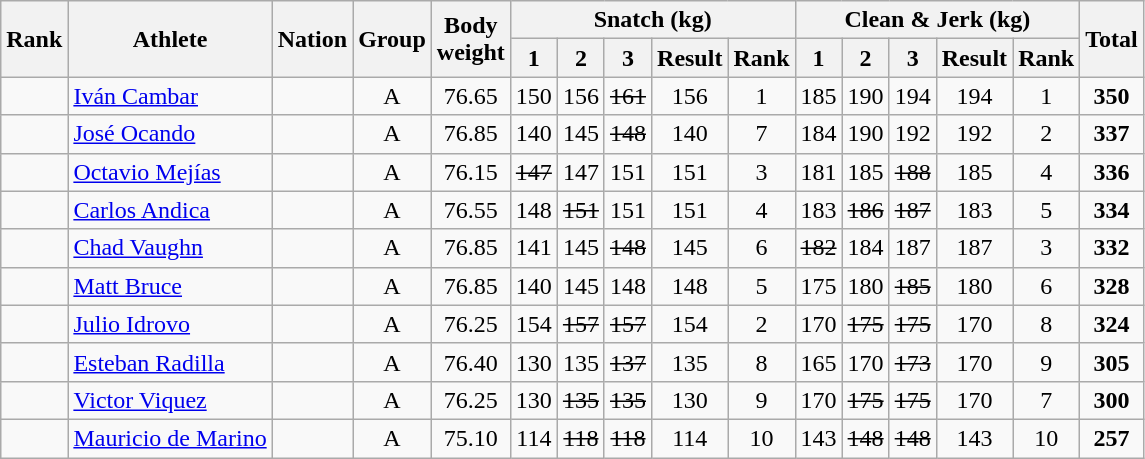<table class="wikitable sortable" style="text-align:center;">
<tr>
<th rowspan=2>Rank</th>
<th rowspan=2>Athlete</th>
<th rowspan=2>Nation</th>
<th rowspan=2>Group</th>
<th rowspan=2>Body<br>weight</th>
<th colspan=5>Snatch (kg)</th>
<th colspan=5>Clean & Jerk (kg)</th>
<th rowspan=2>Total</th>
</tr>
<tr>
<th>1</th>
<th>2</th>
<th>3</th>
<th>Result</th>
<th>Rank</th>
<th>1</th>
<th>2</th>
<th>3</th>
<th>Result</th>
<th>Rank</th>
</tr>
<tr>
<td></td>
<td align=left><a href='#'>Iván Cambar</a></td>
<td align=left></td>
<td>A</td>
<td>76.65</td>
<td>150</td>
<td>156</td>
<td><s>161</s></td>
<td>156</td>
<td>1</td>
<td>185</td>
<td>190</td>
<td>194</td>
<td>194</td>
<td>1</td>
<td><strong>350</strong></td>
</tr>
<tr>
<td></td>
<td align=left><a href='#'>José Ocando</a></td>
<td align=left></td>
<td>A</td>
<td>76.85</td>
<td>140</td>
<td>145</td>
<td><s>148</s></td>
<td>140</td>
<td>7</td>
<td>184</td>
<td>190</td>
<td>192</td>
<td>192</td>
<td>2</td>
<td><strong>337</strong></td>
</tr>
<tr>
<td></td>
<td align=left><a href='#'>Octavio Mejías</a></td>
<td align=left></td>
<td>A</td>
<td>76.15</td>
<td><s>147</s></td>
<td>147</td>
<td>151</td>
<td>151</td>
<td>3</td>
<td>181</td>
<td>185</td>
<td><s>188</s></td>
<td>185</td>
<td>4</td>
<td><strong>336</strong></td>
</tr>
<tr>
<td></td>
<td align=left><a href='#'>Carlos Andica</a></td>
<td align=left></td>
<td>A</td>
<td>76.55</td>
<td>148</td>
<td><s>151</s></td>
<td>151</td>
<td>151</td>
<td>4</td>
<td>183</td>
<td><s>186</s></td>
<td><s>187</s></td>
<td>183</td>
<td>5</td>
<td><strong>334</strong></td>
</tr>
<tr>
<td></td>
<td align=left><a href='#'>Chad Vaughn</a></td>
<td align=left></td>
<td>A</td>
<td>76.85</td>
<td>141</td>
<td>145</td>
<td><s>148</s></td>
<td>145</td>
<td>6</td>
<td><s>182</s></td>
<td>184</td>
<td>187</td>
<td>187</td>
<td>3</td>
<td><strong>332</strong></td>
</tr>
<tr>
<td></td>
<td align=left><a href='#'>Matt Bruce</a></td>
<td align=left></td>
<td>A</td>
<td>76.85</td>
<td>140</td>
<td>145</td>
<td>148</td>
<td>148</td>
<td>5</td>
<td>175</td>
<td>180</td>
<td><s>185</s></td>
<td>180</td>
<td>6</td>
<td><strong>328</strong></td>
</tr>
<tr>
<td></td>
<td align=left><a href='#'>Julio Idrovo</a></td>
<td align=left></td>
<td>A</td>
<td>76.25</td>
<td>154</td>
<td><s>157</s></td>
<td><s>157</s></td>
<td>154</td>
<td>2</td>
<td>170</td>
<td><s>175</s></td>
<td><s>175</s></td>
<td>170</td>
<td>8</td>
<td><strong>324</strong></td>
</tr>
<tr>
<td></td>
<td align=left><a href='#'>Esteban Radilla</a></td>
<td align=left></td>
<td>A</td>
<td>76.40</td>
<td>130</td>
<td>135</td>
<td><s>137</s></td>
<td>135</td>
<td>8</td>
<td>165</td>
<td>170</td>
<td><s>173</s></td>
<td>170</td>
<td>9</td>
<td><strong>305</strong></td>
</tr>
<tr>
<td></td>
<td align=left><a href='#'>Victor Viquez</a></td>
<td align=left></td>
<td>A</td>
<td>76.25</td>
<td>130</td>
<td><s>135</s></td>
<td><s>135</s></td>
<td>130</td>
<td>9</td>
<td>170</td>
<td><s>175</s></td>
<td><s>175</s></td>
<td>170</td>
<td>7</td>
<td><strong>300</strong></td>
</tr>
<tr>
<td></td>
<td align=left><a href='#'>Mauricio de Marino</a></td>
<td align=left></td>
<td>A</td>
<td>75.10</td>
<td>114</td>
<td><s>118</s></td>
<td><s>118</s></td>
<td>114</td>
<td>10</td>
<td>143</td>
<td><s>148</s></td>
<td><s>148</s></td>
<td>143</td>
<td>10</td>
<td><strong>257</strong></td>
</tr>
</table>
